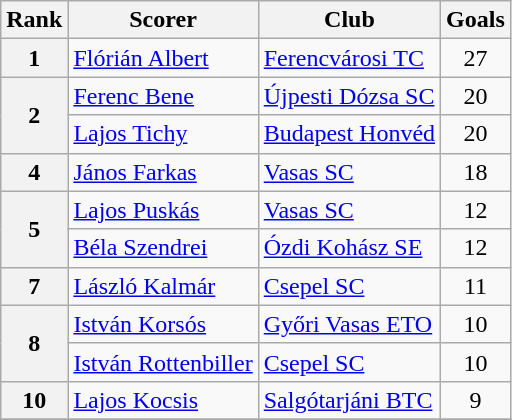<table class="wikitable" style="text-align:center">
<tr>
<th>Rank</th>
<th>Scorer</th>
<th>Club</th>
<th>Goals</th>
</tr>
<tr>
<th rowspan="1">1</th>
<td align=left> <a href='#'>Flórián Albert</a></td>
<td align=left><a href='#'>Ferencvárosi TC</a></td>
<td>27</td>
</tr>
<tr>
<th rowspan="2">2</th>
<td align=left> <a href='#'>Ferenc Bene</a></td>
<td align=left><a href='#'>Újpesti Dózsa SC</a></td>
<td>20</td>
</tr>
<tr>
<td align=left> <a href='#'>Lajos Tichy</a></td>
<td align=left><a href='#'>Budapest Honvéd</a></td>
<td>20</td>
</tr>
<tr>
<th rowspan="1">4</th>
<td align=left> <a href='#'>János Farkas</a></td>
<td align=left><a href='#'>Vasas SC</a></td>
<td>18</td>
</tr>
<tr>
<th rowspan="2">5</th>
<td align=left> <a href='#'>Lajos Puskás</a></td>
<td align=left><a href='#'>Vasas SC</a></td>
<td>12</td>
</tr>
<tr>
<td align=left> <a href='#'>Béla Szendrei</a></td>
<td align=left><a href='#'>Ózdi Kohász SE</a></td>
<td>12</td>
</tr>
<tr>
<th rowspan="1">7</th>
<td align=left> <a href='#'>László Kalmár</a></td>
<td align=left><a href='#'>Csepel SC</a></td>
<td>11</td>
</tr>
<tr>
<th rowspan="2">8</th>
<td align=left> <a href='#'>István Korsós</a></td>
<td align=left><a href='#'>Győri Vasas ETO</a></td>
<td>10</td>
</tr>
<tr>
<td align=left> <a href='#'>István Rottenbiller</a></td>
<td align=left><a href='#'>Csepel SC</a></td>
<td>10</td>
</tr>
<tr>
<th rowspan="1">10</th>
<td align=left> <a href='#'>Lajos Kocsis</a></td>
<td align=left><a href='#'>Salgótarjáni BTC</a></td>
<td>9</td>
</tr>
<tr>
</tr>
</table>
